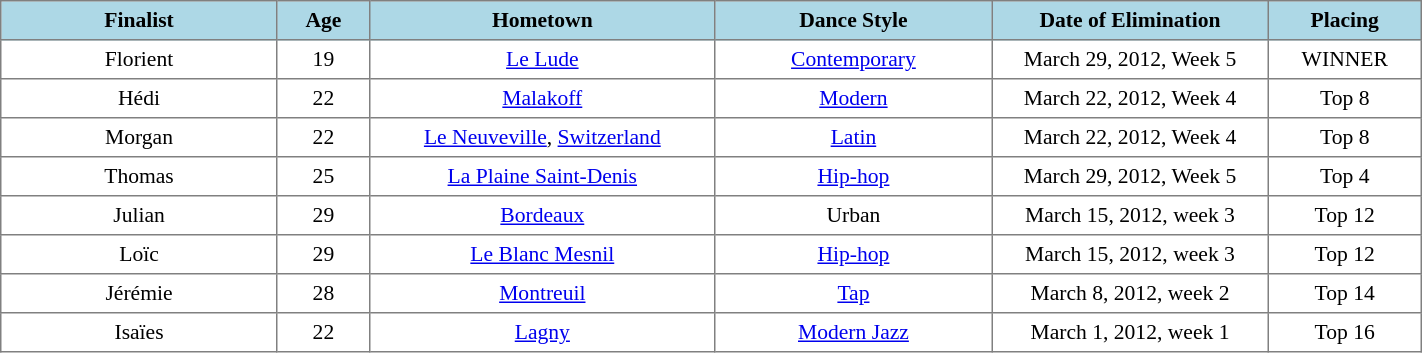<table border="1" cellpadding="4" cellspacing="0" style="text-align:center; font-size:90%; border-collapse:collapse;" width=75%>
<tr style="background:LightBlue;">
<th width=12%>Finalist</th>
<th width=4%; align=center>Age</th>
<th width=15%>Hometown</th>
<th width=12%>Dance Style</th>
<th width=12%>Date of Elimination</th>
<th width=6%>Placing</th>
</tr>
<tr>
<td>Florient</td>
<td>19</td>
<td><a href='#'>Le Lude</a></td>
<td><a href='#'>Contemporary</a></td>
<td>March 29, 2012, Week 5</td>
<td>WINNER</td>
</tr>
<tr>
<td>Hédi</td>
<td>22</td>
<td><a href='#'>Malakoff</a></td>
<td><a href='#'>Modern</a></td>
<td>March 22, 2012, Week 4</td>
<td>Top 8</td>
</tr>
<tr>
<td>Morgan</td>
<td>22</td>
<td><a href='#'>Le Neuveville</a>, <a href='#'>Switzerland</a></td>
<td><a href='#'>Latin</a></td>
<td>March 22, 2012, Week 4</td>
<td>Top 8</td>
</tr>
<tr>
<td>Thomas</td>
<td>25</td>
<td><a href='#'>La Plaine Saint-Denis</a></td>
<td><a href='#'>Hip-hop</a></td>
<td>March 29, 2012, Week 5</td>
<td>Top 4</td>
</tr>
<tr>
<td>Julian</td>
<td>29</td>
<td><a href='#'>Bordeaux</a></td>
<td>Urban</td>
<td>March 15, 2012, week 3</td>
<td>Top 12</td>
</tr>
<tr>
<td>Loïc</td>
<td>29</td>
<td><a href='#'>Le Blanc Mesnil</a></td>
<td><a href='#'>Hip-hop</a></td>
<td>March 15, 2012, week 3</td>
<td>Top 12</td>
</tr>
<tr>
<td>Jérémie</td>
<td>28</td>
<td><a href='#'>Montreuil</a></td>
<td><a href='#'>Tap</a></td>
<td>March 8, 2012, week 2</td>
<td>Top 14</td>
</tr>
<tr>
<td>Isaïes</td>
<td>22</td>
<td><a href='#'>Lagny</a></td>
<td><a href='#'>Modern Jazz</a></td>
<td>March 1, 2012, week 1</td>
<td>Top 16</td>
</tr>
</table>
